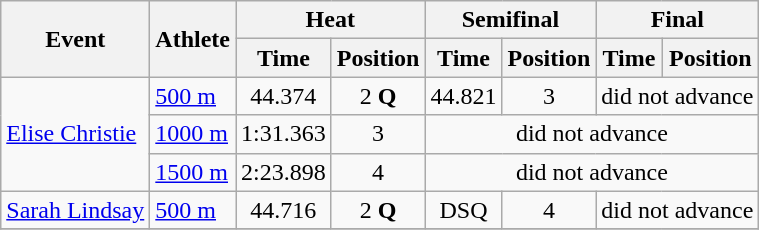<table class="wikitable" border="1" style="font-size:100%">
<tr>
<th rowspan=2>Event</th>
<th rowspan=2>Athlete</th>
<th colspan=2>Heat</th>
<th colspan=2>Semifinal</th>
<th colspan=2>Final</th>
</tr>
<tr>
<th>Time</th>
<th>Position</th>
<th>Time</th>
<th>Position</th>
<th>Time</th>
<th>Position</th>
</tr>
<tr>
<td rowspan=3><a href='#'>Elise Christie</a></td>
<td><a href='#'>500 m</a></td>
<td align=center>44.374</td>
<td align=center>2 <strong>Q</strong></td>
<td align=center>44.821</td>
<td align=center>3</td>
<td align=center colspan=2>did not advance</td>
</tr>
<tr>
<td rowspan=1><a href='#'>1000 m</a></td>
<td align=center>1:31.363</td>
<td align=center>3</td>
<td align=center colspan=4>did not advance</td>
</tr>
<tr>
<td rowspan=1><a href='#'>1500 m</a></td>
<td align=center>2:23.898</td>
<td align=center>4</td>
<td align=center colspan=4>did not advance</td>
</tr>
<tr>
<td><a href='#'>Sarah Lindsay</a></td>
<td><a href='#'>500 m</a></td>
<td align=center>44.716</td>
<td align=center>2 <strong>Q</strong></td>
<td align=center>DSQ</td>
<td align=center>4</td>
<td align=center colspan=2>did not advance</td>
</tr>
<tr>
</tr>
</table>
